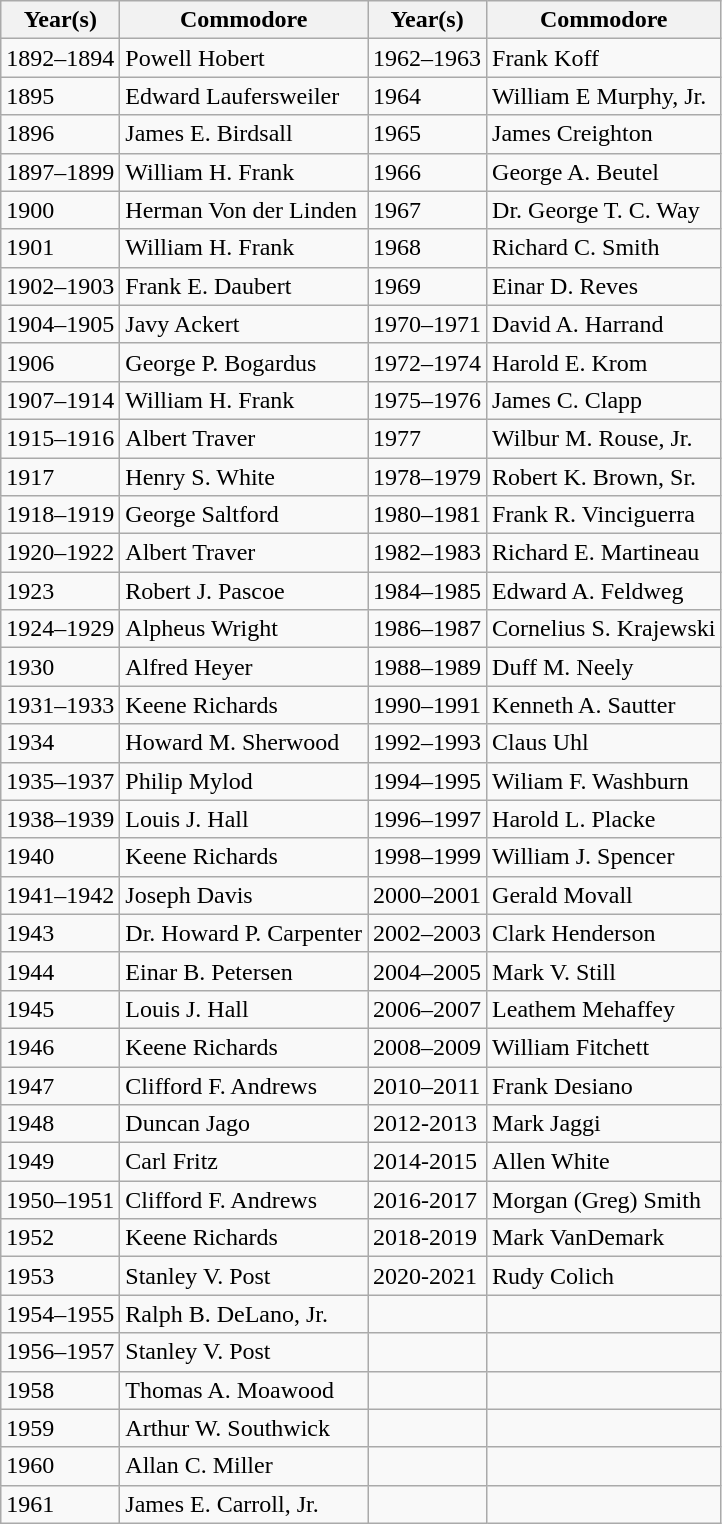<table class="wikitable">
<tr>
<th>Year(s)</th>
<th>Commodore</th>
<th>Year(s)</th>
<th>Commodore</th>
</tr>
<tr>
<td>1892–1894</td>
<td>Powell Hobert</td>
<td>1962–1963</td>
<td>Frank Koff</td>
</tr>
<tr>
<td>1895</td>
<td>Edward Laufersweiler</td>
<td>1964</td>
<td>William E Murphy, Jr.</td>
</tr>
<tr>
<td>1896</td>
<td>James E. Birdsall</td>
<td>1965</td>
<td>James Creighton</td>
</tr>
<tr>
<td>1897–1899</td>
<td>William H. Frank</td>
<td>1966</td>
<td>George A. Beutel</td>
</tr>
<tr>
<td>1900</td>
<td>Herman Von der Linden</td>
<td>1967</td>
<td>Dr. George T. C. Way</td>
</tr>
<tr>
<td>1901</td>
<td>William H. Frank</td>
<td>1968</td>
<td>Richard C. Smith</td>
</tr>
<tr>
<td>1902–1903</td>
<td>Frank E. Daubert</td>
<td>1969</td>
<td>Einar D. Reves</td>
</tr>
<tr>
<td>1904–1905</td>
<td>Javy Ackert</td>
<td>1970–1971</td>
<td>David A. Harrand</td>
</tr>
<tr>
<td>1906</td>
<td>George P. Bogardus</td>
<td>1972–1974</td>
<td>Harold E. Krom</td>
</tr>
<tr>
<td>1907–1914</td>
<td>William H. Frank</td>
<td>1975–1976</td>
<td>James C. Clapp</td>
</tr>
<tr>
<td>1915–1916</td>
<td>Albert Traver</td>
<td>1977</td>
<td>Wilbur M. Rouse, Jr.</td>
</tr>
<tr>
<td>1917</td>
<td>Henry S. White</td>
<td>1978–1979</td>
<td>Robert K. Brown, Sr.</td>
</tr>
<tr>
<td>1918–1919</td>
<td>George Saltford</td>
<td>1980–1981</td>
<td>Frank R. Vinciguerra</td>
</tr>
<tr>
<td>1920–1922</td>
<td>Albert Traver</td>
<td>1982–1983</td>
<td>Richard E. Martineau</td>
</tr>
<tr>
<td>1923</td>
<td>Robert J. Pascoe</td>
<td>1984–1985</td>
<td>Edward A. Feldweg</td>
</tr>
<tr>
<td>1924–1929</td>
<td>Alpheus Wright</td>
<td>1986–1987</td>
<td>Cornelius S. Krajewski</td>
</tr>
<tr>
<td>1930</td>
<td>Alfred Heyer</td>
<td>1988–1989</td>
<td>Duff M. Neely</td>
</tr>
<tr>
<td>1931–1933</td>
<td>Keene Richards</td>
<td>1990–1991</td>
<td>Kenneth A. Sautter</td>
</tr>
<tr>
<td>1934</td>
<td>Howard M. Sherwood</td>
<td>1992–1993</td>
<td>Claus Uhl</td>
</tr>
<tr>
<td>1935–1937</td>
<td>Philip Mylod</td>
<td>1994–1995</td>
<td>Wiliam F. Washburn</td>
</tr>
<tr>
<td>1938–1939</td>
<td>Louis J. Hall</td>
<td>1996–1997</td>
<td>Harold L. Placke</td>
</tr>
<tr>
<td>1940</td>
<td>Keene Richards</td>
<td>1998–1999</td>
<td>William J. Spencer</td>
</tr>
<tr>
<td>1941–1942</td>
<td>Joseph Davis</td>
<td>2000–2001</td>
<td>Gerald Movall</td>
</tr>
<tr>
<td>1943</td>
<td>Dr. Howard P. Carpenter</td>
<td>2002–2003</td>
<td>Clark Henderson</td>
</tr>
<tr>
<td>1944</td>
<td>Einar B. Petersen</td>
<td>2004–2005</td>
<td>Mark V. Still</td>
</tr>
<tr>
<td>1945</td>
<td>Louis J. Hall</td>
<td>2006–2007</td>
<td>Leathem Mehaffey</td>
</tr>
<tr>
<td>1946</td>
<td>Keene Richards</td>
<td>2008–2009</td>
<td>William Fitchett</td>
</tr>
<tr>
<td>1947</td>
<td>Clifford F. Andrews</td>
<td>2010–2011</td>
<td>Frank Desiano</td>
</tr>
<tr>
<td>1948</td>
<td>Duncan Jago</td>
<td>2012-2013</td>
<td>Mark Jaggi</td>
</tr>
<tr>
<td>1949</td>
<td>Carl Fritz</td>
<td>2014-2015</td>
<td>Allen White</td>
</tr>
<tr>
<td>1950–1951</td>
<td>Clifford F. Andrews</td>
<td>2016-2017</td>
<td>Morgan (Greg) Smith</td>
</tr>
<tr>
<td>1952</td>
<td>Keene Richards</td>
<td>2018-2019</td>
<td>Mark VanDemark</td>
</tr>
<tr>
<td>1953</td>
<td>Stanley V. Post</td>
<td>2020-2021</td>
<td>Rudy Colich</td>
</tr>
<tr>
<td>1954–1955</td>
<td>Ralph B. DeLano, Jr.</td>
<td></td>
<td></td>
</tr>
<tr>
<td>1956–1957</td>
<td>Stanley V. Post</td>
<td></td>
<td></td>
</tr>
<tr>
<td>1958</td>
<td>Thomas A. Moawood</td>
<td></td>
<td></td>
</tr>
<tr>
<td>1959</td>
<td>Arthur W. Southwick</td>
<td></td>
<td></td>
</tr>
<tr>
<td>1960</td>
<td>Allan C. Miller</td>
<td></td>
<td></td>
</tr>
<tr>
<td>1961</td>
<td>James E. Carroll, Jr.</td>
<td></td>
</tr>
</table>
